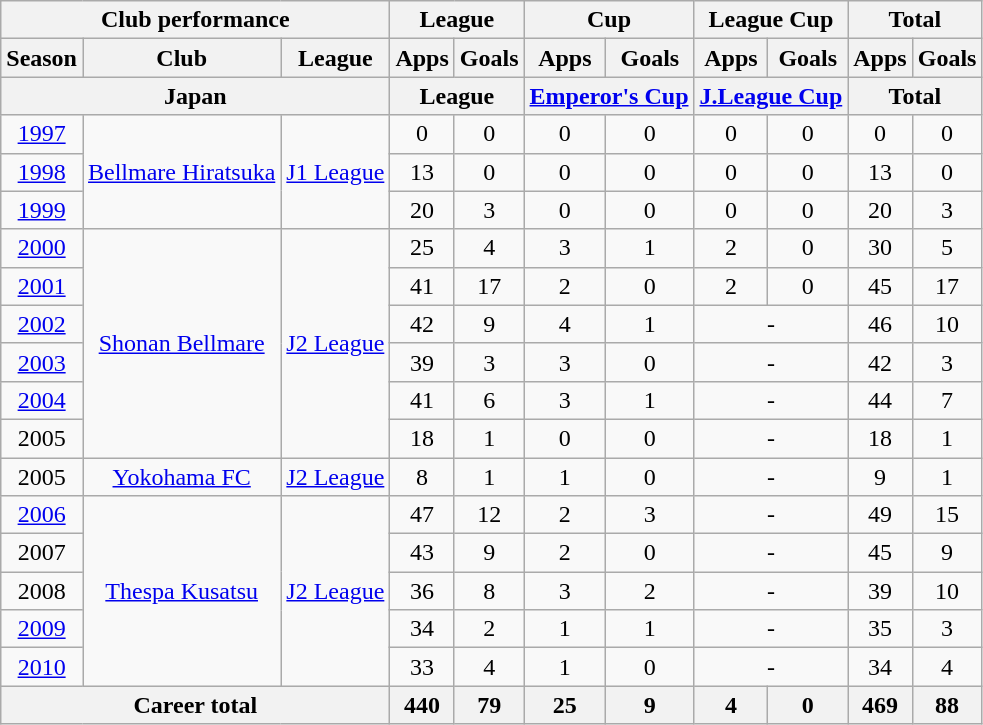<table class="wikitable" style="text-align:center">
<tr>
<th colspan=3>Club performance</th>
<th colspan=2>League</th>
<th colspan=2>Cup</th>
<th colspan=2>League Cup</th>
<th colspan=2>Total</th>
</tr>
<tr>
<th>Season</th>
<th>Club</th>
<th>League</th>
<th>Apps</th>
<th>Goals</th>
<th>Apps</th>
<th>Goals</th>
<th>Apps</th>
<th>Goals</th>
<th>Apps</th>
<th>Goals</th>
</tr>
<tr>
<th colspan=3>Japan</th>
<th colspan=2>League</th>
<th colspan=2><a href='#'>Emperor's Cup</a></th>
<th colspan=2><a href='#'>J.League Cup</a></th>
<th colspan=2>Total</th>
</tr>
<tr>
<td><a href='#'>1997</a></td>
<td rowspan="3"><a href='#'>Bellmare Hiratsuka</a></td>
<td rowspan="3"><a href='#'>J1 League</a></td>
<td>0</td>
<td>0</td>
<td>0</td>
<td>0</td>
<td>0</td>
<td>0</td>
<td>0</td>
<td>0</td>
</tr>
<tr>
<td><a href='#'>1998</a></td>
<td>13</td>
<td>0</td>
<td>0</td>
<td>0</td>
<td>0</td>
<td>0</td>
<td>13</td>
<td>0</td>
</tr>
<tr>
<td><a href='#'>1999</a></td>
<td>20</td>
<td>3</td>
<td>0</td>
<td>0</td>
<td>0</td>
<td>0</td>
<td>20</td>
<td>3</td>
</tr>
<tr>
<td><a href='#'>2000</a></td>
<td rowspan="6"><a href='#'>Shonan Bellmare</a></td>
<td rowspan="6"><a href='#'>J2 League</a></td>
<td>25</td>
<td>4</td>
<td>3</td>
<td>1</td>
<td>2</td>
<td>0</td>
<td>30</td>
<td>5</td>
</tr>
<tr>
<td><a href='#'>2001</a></td>
<td>41</td>
<td>17</td>
<td>2</td>
<td>0</td>
<td>2</td>
<td>0</td>
<td>45</td>
<td>17</td>
</tr>
<tr>
<td><a href='#'>2002</a></td>
<td>42</td>
<td>9</td>
<td>4</td>
<td>1</td>
<td colspan="2">-</td>
<td>46</td>
<td>10</td>
</tr>
<tr>
<td><a href='#'>2003</a></td>
<td>39</td>
<td>3</td>
<td>3</td>
<td>0</td>
<td colspan="2">-</td>
<td>42</td>
<td>3</td>
</tr>
<tr>
<td><a href='#'>2004</a></td>
<td>41</td>
<td>6</td>
<td>3</td>
<td>1</td>
<td colspan="2">-</td>
<td>44</td>
<td>7</td>
</tr>
<tr>
<td>2005</td>
<td>18</td>
<td>1</td>
<td>0</td>
<td>0</td>
<td colspan="2">-</td>
<td>18</td>
<td>1</td>
</tr>
<tr>
<td>2005</td>
<td><a href='#'>Yokohama FC</a></td>
<td><a href='#'>J2 League</a></td>
<td>8</td>
<td>1</td>
<td>1</td>
<td>0</td>
<td colspan="2">-</td>
<td>9</td>
<td>1</td>
</tr>
<tr>
<td><a href='#'>2006</a></td>
<td rowspan="5"><a href='#'>Thespa Kusatsu</a></td>
<td rowspan="5"><a href='#'>J2 League</a></td>
<td>47</td>
<td>12</td>
<td>2</td>
<td>3</td>
<td colspan="2">-</td>
<td>49</td>
<td>15</td>
</tr>
<tr>
<td>2007</td>
<td>43</td>
<td>9</td>
<td>2</td>
<td>0</td>
<td colspan="2">-</td>
<td>45</td>
<td>9</td>
</tr>
<tr>
<td>2008</td>
<td>36</td>
<td>8</td>
<td>3</td>
<td>2</td>
<td colspan="2">-</td>
<td>39</td>
<td>10</td>
</tr>
<tr>
<td><a href='#'>2009</a></td>
<td>34</td>
<td>2</td>
<td>1</td>
<td>1</td>
<td colspan="2">-</td>
<td>35</td>
<td>3</td>
</tr>
<tr>
<td><a href='#'>2010</a></td>
<td>33</td>
<td>4</td>
<td>1</td>
<td>0</td>
<td colspan="2">-</td>
<td>34</td>
<td>4</td>
</tr>
<tr>
<th colspan=3>Career total</th>
<th>440</th>
<th>79</th>
<th>25</th>
<th>9</th>
<th>4</th>
<th>0</th>
<th>469</th>
<th>88</th>
</tr>
</table>
